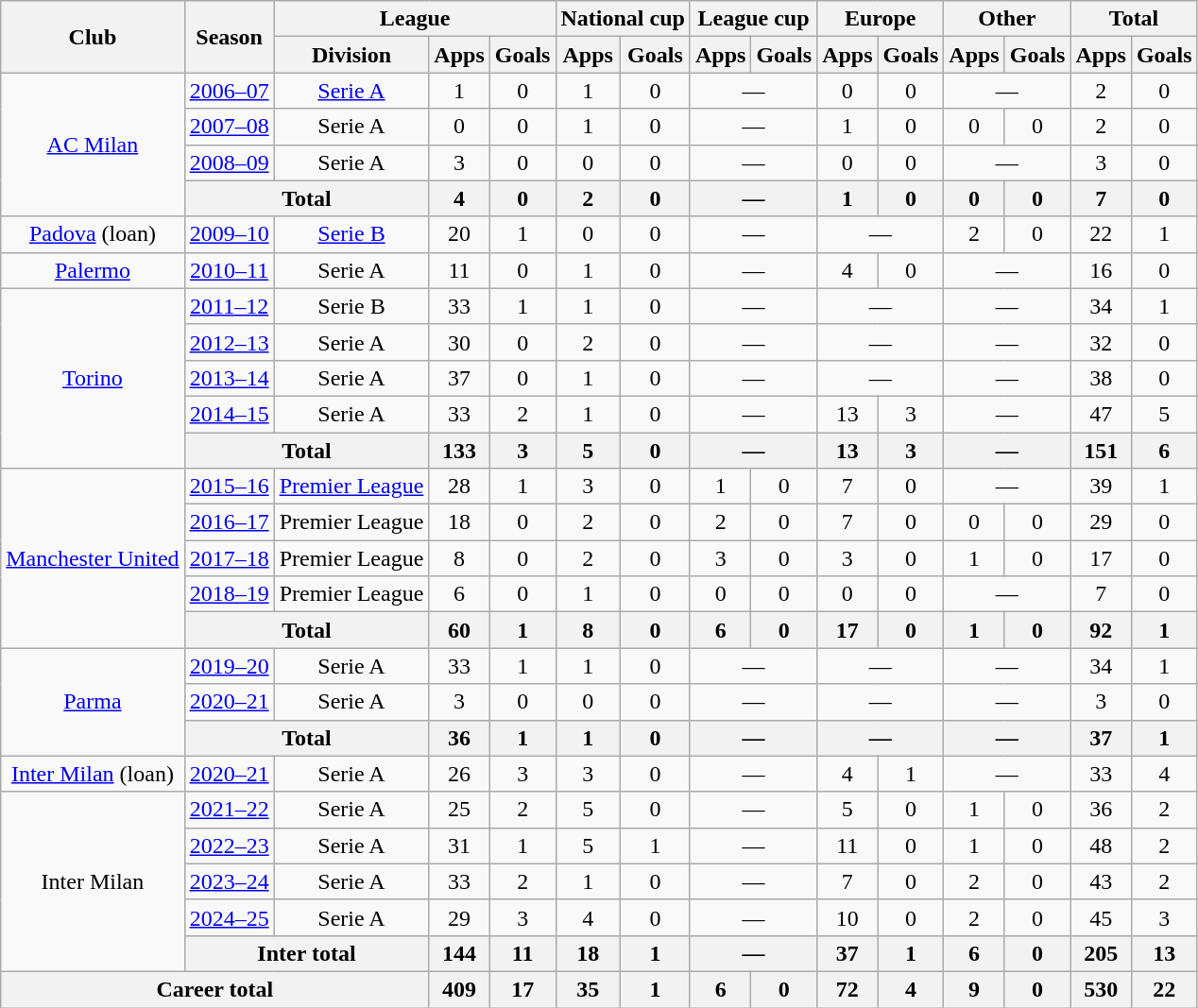<table class=wikitable style=text-align:center>
<tr>
<th rowspan=2>Club</th>
<th rowspan=2>Season</th>
<th colspan=3>League</th>
<th colspan=2>National cup</th>
<th colspan=2>League cup</th>
<th colspan=2>Europe</th>
<th colspan=2>Other</th>
<th colspan=2>Total</th>
</tr>
<tr>
<th>Division</th>
<th>Apps</th>
<th>Goals</th>
<th>Apps</th>
<th>Goals</th>
<th>Apps</th>
<th>Goals</th>
<th>Apps</th>
<th>Goals</th>
<th>Apps</th>
<th>Goals</th>
<th>Apps</th>
<th>Goals</th>
</tr>
<tr>
<td rowspan=4><a href='#'>AC Milan</a></td>
<td><a href='#'>2006–07</a></td>
<td><a href='#'>Serie A</a></td>
<td>1</td>
<td>0</td>
<td>1</td>
<td>0</td>
<td colspan=2>—</td>
<td>0</td>
<td>0</td>
<td colspan=2>—</td>
<td>2</td>
<td>0</td>
</tr>
<tr>
<td><a href='#'>2007–08</a></td>
<td>Serie A</td>
<td>0</td>
<td>0</td>
<td>1</td>
<td>0</td>
<td colspan=2>—</td>
<td>1</td>
<td>0</td>
<td>0</td>
<td>0</td>
<td>2</td>
<td>0</td>
</tr>
<tr>
<td><a href='#'>2008–09</a></td>
<td>Serie A</td>
<td>3</td>
<td>0</td>
<td>0</td>
<td>0</td>
<td colspan=2>—</td>
<td>0</td>
<td>0</td>
<td colspan=2>—</td>
<td>3</td>
<td>0</td>
</tr>
<tr>
<th colspan=2>Total</th>
<th>4</th>
<th>0</th>
<th>2</th>
<th>0</th>
<th colspan=2>—</th>
<th>1</th>
<th>0</th>
<th>0</th>
<th>0</th>
<th>7</th>
<th>0</th>
</tr>
<tr>
<td><a href='#'>Padova</a> (loan)</td>
<td><a href='#'>2009–10</a></td>
<td><a href='#'>Serie B</a></td>
<td>20</td>
<td>1</td>
<td>0</td>
<td>0</td>
<td colspan=2>—</td>
<td colspan=2>—</td>
<td>2</td>
<td>0</td>
<td>22</td>
<td>1</td>
</tr>
<tr>
<td><a href='#'>Palermo</a></td>
<td><a href='#'>2010–11</a></td>
<td>Serie A</td>
<td>11</td>
<td>0</td>
<td>1</td>
<td>0</td>
<td colspan=2>—</td>
<td>4</td>
<td>0</td>
<td colspan=2>—</td>
<td>16</td>
<td>0</td>
</tr>
<tr>
<td rowspan=5><a href='#'>Torino</a></td>
<td><a href='#'>2011–12</a></td>
<td>Serie B</td>
<td>33</td>
<td>1</td>
<td>1</td>
<td>0</td>
<td colspan=2>—</td>
<td colspan=2>—</td>
<td colspan=2>—</td>
<td>34</td>
<td>1</td>
</tr>
<tr>
<td><a href='#'>2012–13</a></td>
<td>Serie A</td>
<td>30</td>
<td>0</td>
<td>2</td>
<td>0</td>
<td colspan=2>—</td>
<td colspan=2>—</td>
<td colspan=2>—</td>
<td>32</td>
<td>0</td>
</tr>
<tr>
<td><a href='#'>2013–14</a></td>
<td>Serie A</td>
<td>37</td>
<td>0</td>
<td>1</td>
<td>0</td>
<td colspan=2>—</td>
<td colspan=2>—</td>
<td colspan=2>—</td>
<td>38</td>
<td>0</td>
</tr>
<tr>
<td><a href='#'>2014–15</a></td>
<td>Serie A</td>
<td>33</td>
<td>2</td>
<td>1</td>
<td>0</td>
<td colspan=2>—</td>
<td>13</td>
<td>3</td>
<td colspan=2>—</td>
<td>47</td>
<td>5</td>
</tr>
<tr>
<th colspan=2>Total</th>
<th>133</th>
<th>3</th>
<th>5</th>
<th>0</th>
<th colspan=2>—</th>
<th>13</th>
<th>3</th>
<th colspan=2>—</th>
<th>151</th>
<th>6</th>
</tr>
<tr>
<td rowspan=5><a href='#'>Manchester United</a></td>
<td><a href='#'>2015–16</a></td>
<td><a href='#'>Premier League</a></td>
<td>28</td>
<td>1</td>
<td>3</td>
<td>0</td>
<td>1</td>
<td>0</td>
<td>7</td>
<td>0</td>
<td colspan=2>—</td>
<td>39</td>
<td>1</td>
</tr>
<tr>
<td><a href='#'>2016–17</a></td>
<td>Premier League</td>
<td>18</td>
<td>0</td>
<td>2</td>
<td>0</td>
<td>2</td>
<td>0</td>
<td>7</td>
<td>0</td>
<td>0</td>
<td>0</td>
<td>29</td>
<td>0</td>
</tr>
<tr>
<td><a href='#'>2017–18</a></td>
<td>Premier League</td>
<td>8</td>
<td>0</td>
<td>2</td>
<td>0</td>
<td>3</td>
<td>0</td>
<td>3</td>
<td>0</td>
<td>1</td>
<td>0</td>
<td>17</td>
<td>0</td>
</tr>
<tr>
<td><a href='#'>2018–19</a></td>
<td>Premier League</td>
<td>6</td>
<td>0</td>
<td>1</td>
<td>0</td>
<td>0</td>
<td>0</td>
<td>0</td>
<td>0</td>
<td colspan=2>—</td>
<td>7</td>
<td>0</td>
</tr>
<tr>
<th colspan=2>Total</th>
<th>60</th>
<th>1</th>
<th>8</th>
<th>0</th>
<th>6</th>
<th>0</th>
<th>17</th>
<th>0</th>
<th>1</th>
<th>0</th>
<th>92</th>
<th>1</th>
</tr>
<tr>
<td rowspan=3><a href='#'>Parma</a></td>
<td><a href='#'>2019–20</a></td>
<td>Serie A</td>
<td>33</td>
<td>1</td>
<td>1</td>
<td>0</td>
<td colspan=2>—</td>
<td colspan=2>—</td>
<td colspan=2>—</td>
<td>34</td>
<td>1</td>
</tr>
<tr>
<td><a href='#'>2020–21</a></td>
<td>Serie A</td>
<td>3</td>
<td>0</td>
<td>0</td>
<td>0</td>
<td colspan=2>—</td>
<td colspan=2>—</td>
<td colspan=2>—</td>
<td>3</td>
<td>0</td>
</tr>
<tr>
<th colspan=2>Total</th>
<th>36</th>
<th>1</th>
<th>1</th>
<th>0</th>
<th colspan=2>—</th>
<th colspan=2>—</th>
<th colspan=2>—</th>
<th>37</th>
<th>1</th>
</tr>
<tr>
<td><a href='#'>Inter Milan</a> (loan)</td>
<td><a href='#'>2020–21</a></td>
<td>Serie A</td>
<td>26</td>
<td>3</td>
<td>3</td>
<td>0</td>
<td colspan=2>—</td>
<td>4</td>
<td>1</td>
<td colspan=2>—</td>
<td>33</td>
<td>4</td>
</tr>
<tr>
<td rowspan=5>Inter Milan</td>
<td><a href='#'>2021–22</a></td>
<td>Serie A</td>
<td>25</td>
<td>2</td>
<td>5</td>
<td>0</td>
<td colspan=2>—</td>
<td>5</td>
<td>0</td>
<td>1</td>
<td>0</td>
<td>36</td>
<td>2</td>
</tr>
<tr>
<td><a href='#'>2022–23</a></td>
<td>Serie A</td>
<td>31</td>
<td>1</td>
<td>5</td>
<td>1</td>
<td colspan=2>—</td>
<td>11</td>
<td>0</td>
<td>1</td>
<td>0</td>
<td>48</td>
<td>2</td>
</tr>
<tr>
<td><a href='#'>2023–24</a></td>
<td>Serie A</td>
<td>33</td>
<td>2</td>
<td>1</td>
<td>0</td>
<td colspan=2>—</td>
<td>7</td>
<td>0</td>
<td>2</td>
<td>0</td>
<td>43</td>
<td>2</td>
</tr>
<tr>
<td><a href='#'>2024–25</a></td>
<td>Serie A</td>
<td>29</td>
<td>3</td>
<td>4</td>
<td>0</td>
<td colspan=2>—</td>
<td>10</td>
<td>0</td>
<td>2</td>
<td>0</td>
<td>45</td>
<td>3</td>
</tr>
<tr>
<th colspan=2>Inter total</th>
<th>144</th>
<th>11</th>
<th>18</th>
<th>1</th>
<th colspan=2>—</th>
<th>37</th>
<th>1</th>
<th>6</th>
<th>0</th>
<th>205</th>
<th>13</th>
</tr>
<tr>
<th colspan=3>Career total</th>
<th>409</th>
<th>17</th>
<th>35</th>
<th>1</th>
<th>6</th>
<th>0</th>
<th>72</th>
<th>4</th>
<th>9</th>
<th>0</th>
<th>530</th>
<th>22</th>
</tr>
</table>
